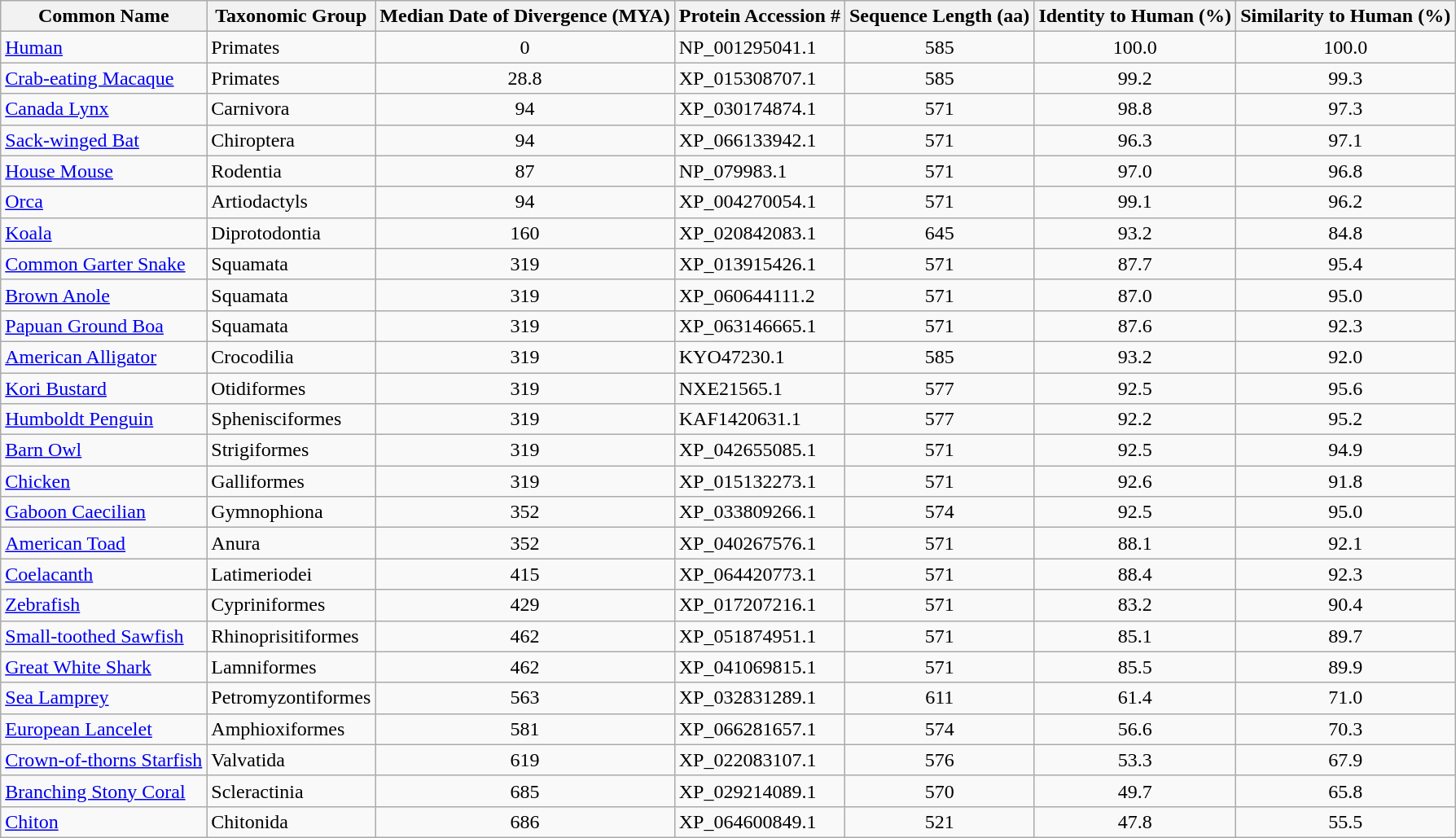<table class="wikitable">
<tr>
<th>Common Name</th>
<th>Taxonomic Group</th>
<th>Median Date of Divergence (MYA)</th>
<th>Protein Accession #</th>
<th>Sequence Length (aa)</th>
<th>Identity to Human (%)</th>
<th>Similarity to Human (%)</th>
</tr>
<tr>
<td><a href='#'>Human</a></td>
<td>Primates</td>
<td style="text-align:center;">0</td>
<td>NP_001295041.1</td>
<td style="text-align:center;">585</td>
<td style="text-align:center;">100.0</td>
<td style="text-align:center;">100.0</td>
</tr>
<tr>
<td><a href='#'>Crab-eating Macaque</a></td>
<td>Primates</td>
<td style="text-align:center;">28.8</td>
<td>XP_015308707.1</td>
<td style="text-align:center;">585</td>
<td style="text-align:center;">99.2</td>
<td style="text-align:center;">99.3</td>
</tr>
<tr>
<td><a href='#'>Canada Lynx</a></td>
<td>Carnivora</td>
<td style="text-align:center;">94</td>
<td>XP_030174874.1</td>
<td style="text-align:center;">571</td>
<td style="text-align:center;">98.8</td>
<td style="text-align:center;">97.3</td>
</tr>
<tr>
<td><a href='#'>Sack-winged Bat</a></td>
<td>Chiroptera</td>
<td style="text-align:center;">94</td>
<td>XP_066133942.1</td>
<td style="text-align:center;">571</td>
<td style="text-align:center;">96.3</td>
<td style="text-align:center;">97.1</td>
</tr>
<tr>
<td><a href='#'>House Mouse</a></td>
<td>Rodentia</td>
<td style="text-align:center;">87</td>
<td>NP_079983.1</td>
<td style="text-align:center;">571</td>
<td style="text-align:center;">97.0</td>
<td style="text-align:center;">96.8</td>
</tr>
<tr>
<td><a href='#'>Orca</a></td>
<td>Artiodactyls</td>
<td style="text-align:center;">94</td>
<td>XP_004270054.1</td>
<td style="text-align:center;">571</td>
<td style="text-align:center;">99.1</td>
<td style="text-align:center;">96.2</td>
</tr>
<tr>
<td><a href='#'>Koala</a></td>
<td>Diprotodontia</td>
<td style="text-align:center;">160</td>
<td>XP_020842083.1</td>
<td style="text-align:center;">645</td>
<td style="text-align:center;">93.2</td>
<td style="text-align:center;">84.8</td>
</tr>
<tr>
<td><a href='#'>Common Garter Snake</a></td>
<td>Squamata</td>
<td style="text-align:center;">319</td>
<td>XP_013915426.1</td>
<td style="text-align:center;">571</td>
<td style="text-align:center;">87.7</td>
<td style="text-align:center;">95.4</td>
</tr>
<tr>
<td><a href='#'>Brown Anole</a></td>
<td>Squamata</td>
<td style="text-align:center;">319</td>
<td>XP_060644111.2</td>
<td style="text-align:center;">571</td>
<td style="text-align:center;">87.0</td>
<td style="text-align:center;">95.0</td>
</tr>
<tr>
<td><a href='#'>Papuan Ground Boa</a></td>
<td>Squamata</td>
<td style="text-align:center;">319</td>
<td>XP_063146665.1</td>
<td style="text-align:center;">571</td>
<td style="text-align:center;">87.6</td>
<td style="text-align:center;">92.3</td>
</tr>
<tr>
<td><a href='#'>American Alligator</a></td>
<td>Crocodilia</td>
<td style="text-align:center;">319</td>
<td>KYO47230.1</td>
<td style="text-align:center;">585</td>
<td style="text-align:center;">93.2</td>
<td style="text-align:center;">92.0</td>
</tr>
<tr>
<td><a href='#'>Kori Bustard</a></td>
<td>Otidiformes</td>
<td style="text-align:center;">319</td>
<td>NXE21565.1</td>
<td style="text-align:center;">577</td>
<td style="text-align:center;">92.5</td>
<td style="text-align:center;">95.6</td>
</tr>
<tr>
<td><a href='#'>Humboldt Penguin</a></td>
<td>Sphenisciformes</td>
<td style="text-align:center;">319</td>
<td>KAF1420631.1</td>
<td style="text-align:center;">577</td>
<td style="text-align:center;">92.2</td>
<td style="text-align:center;">95.2</td>
</tr>
<tr>
<td><a href='#'>Barn Owl</a></td>
<td>Strigiformes</td>
<td style="text-align:center;">319</td>
<td>XP_042655085.1</td>
<td style="text-align:center;">571</td>
<td style="text-align:center;">92.5</td>
<td style="text-align:center;">94.9</td>
</tr>
<tr>
<td><a href='#'>Chicken</a></td>
<td>Galliformes</td>
<td style="text-align:center;">319</td>
<td>XP_015132273.1</td>
<td style="text-align:center;">571</td>
<td style="text-align:center;">92.6</td>
<td style="text-align:center;">91.8</td>
</tr>
<tr>
<td><a href='#'>Gaboon Caecilian</a></td>
<td>Gymnophiona</td>
<td style="text-align:center;">352</td>
<td>XP_033809266.1</td>
<td style="text-align:center;">574</td>
<td style="text-align:center;">92.5</td>
<td style="text-align:center;">95.0</td>
</tr>
<tr>
<td><a href='#'>American Toad</a></td>
<td>Anura</td>
<td style="text-align:center;">352</td>
<td>XP_040267576.1</td>
<td style="text-align:center;">571</td>
<td style="text-align:center;">88.1</td>
<td style="text-align:center;">92.1</td>
</tr>
<tr>
<td><a href='#'>Coelacanth</a></td>
<td>Latimeriodei</td>
<td style="text-align:center;">415</td>
<td>XP_064420773.1</td>
<td style="text-align:center;">571</td>
<td style="text-align:center;">88.4</td>
<td style="text-align:center;">92.3</td>
</tr>
<tr>
<td><a href='#'>Zebrafish</a></td>
<td>Cypriniformes</td>
<td style="text-align:center;">429</td>
<td>XP_017207216.1</td>
<td style="text-align:center;">571</td>
<td style="text-align:center;">83.2</td>
<td style="text-align:center;">90.4</td>
</tr>
<tr>
<td><a href='#'>Small-toothed Sawfish</a></td>
<td>Rhinoprisitiformes</td>
<td style="text-align:center;">462</td>
<td>XP_051874951.1</td>
<td style="text-align:center;">571</td>
<td style="text-align:center;">85.1</td>
<td style="text-align:center;">89.7</td>
</tr>
<tr>
<td><a href='#'>Great White Shark</a></td>
<td>Lamniformes</td>
<td style="text-align:center;">462</td>
<td>XP_041069815.1</td>
<td style="text-align:center;">571</td>
<td style="text-align:center;">85.5</td>
<td style="text-align:center;">89.9</td>
</tr>
<tr>
<td><a href='#'>Sea Lamprey</a></td>
<td>Petromyzontiformes</td>
<td style="text-align:center;">563</td>
<td>XP_032831289.1</td>
<td style="text-align:center;">611</td>
<td style="text-align:center;">61.4</td>
<td style="text-align:center;">71.0</td>
</tr>
<tr>
<td><a href='#'>European Lancelet</a></td>
<td>Amphioxiformes</td>
<td style="text-align:center;">581</td>
<td>XP_066281657.1</td>
<td style="text-align:center;">574</td>
<td style="text-align:center;">56.6</td>
<td style="text-align:center;">70.3</td>
</tr>
<tr>
<td><a href='#'>Crown-of-thorns Starfish</a></td>
<td>Valvatida</td>
<td style="text-align:center;">619</td>
<td>XP_022083107.1</td>
<td style="text-align:center;">576</td>
<td style="text-align:center;">53.3</td>
<td style="text-align:center;">67.9</td>
</tr>
<tr>
<td><a href='#'>Branching Stony Coral</a></td>
<td>Scleractinia</td>
<td style="text-align:center;">685</td>
<td>XP_029214089.1</td>
<td style="text-align:center;">570</td>
<td style="text-align:center;">49.7</td>
<td style="text-align:center;">65.8</td>
</tr>
<tr>
<td><a href='#'>Chiton</a></td>
<td>Chitonida</td>
<td style="text-align:center;">686</td>
<td>XP_064600849.1</td>
<td style="text-align:center;">521</td>
<td style="text-align:center;">47.8</td>
<td style="text-align:center;">55.5</td>
</tr>
</table>
